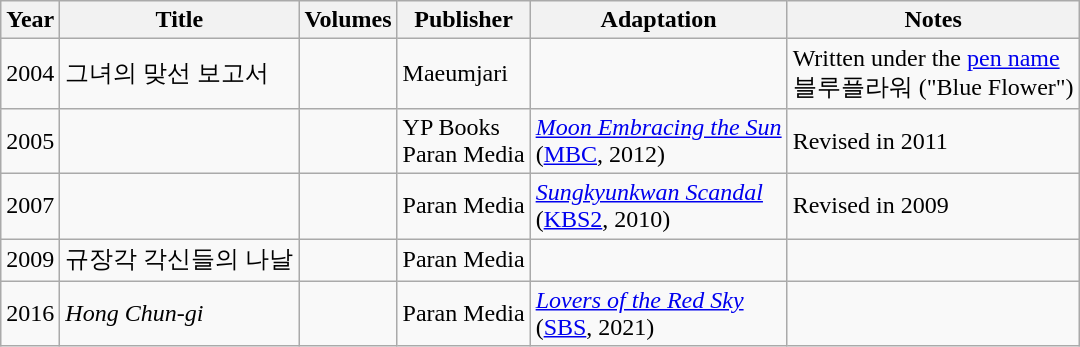<table class="wikitable">
<tr>
<th>Year</th>
<th>Title</th>
<th>Volumes</th>
<th>Publisher</th>
<th>Adaptation</th>
<th>Notes</th>
</tr>
<tr>
<td>2004</td>
<td>그녀의 맞선 보고서</td>
<td></td>
<td>Maeumjari</td>
<td></td>
<td>Written under the <a href='#'>pen name</a> <br> 블루플라워 ("Blue Flower")</td>
</tr>
<tr>
<td>2005</td>
<td><em></em></td>
<td></td>
<td>YP Books<br>Paran Media</td>
<td><em><a href='#'>Moon Embracing the Sun</a></em> <br> (<a href='#'>MBC</a>, 2012)</td>
<td>Revised in 2011</td>
</tr>
<tr>
<td>2007</td>
<td><em></em></td>
<td></td>
<td>Paran Media</td>
<td><em><a href='#'>Sungkyunkwan Scandal</a></em> <br> (<a href='#'>KBS2</a>, 2010)</td>
<td>Revised in 2009</td>
</tr>
<tr>
<td>2009</td>
<td>규장각 각신들의 나날</td>
<td></td>
<td>Paran Media</td>
<td></td>
<td></td>
</tr>
<tr>
<td>2016</td>
<td><em>Hong Chun-gi</em></td>
<td></td>
<td>Paran Media</td>
<td><em><a href='#'>Lovers of the Red Sky</a></em> <br> (<a href='#'>SBS</a>, 2021)</td>
<td></td>
</tr>
</table>
